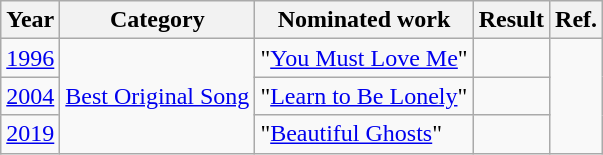<table class=wikitable>
<tr>
<th>Year</th>
<th>Category</th>
<th>Nominated work</th>
<th>Result</th>
<th>Ref.</th>
</tr>
<tr>
<td style="text-align:center;"><a href='#'>1996</a></td>
<td rowspan="3"><a href='#'>Best Original Song</a></td>
<td>"<a href='#'>You Must Love Me</a>" </td>
<td></td>
<td style="text-align:center;" rowspan="3"></td>
</tr>
<tr>
<td style="text-align:center;"><a href='#'>2004</a></td>
<td>"<a href='#'>Learn to Be Lonely</a>" </td>
<td></td>
</tr>
<tr>
<td style="text-align:center;"><a href='#'>2019</a></td>
<td>"<a href='#'>Beautiful Ghosts</a>" </td>
<td></td>
</tr>
</table>
